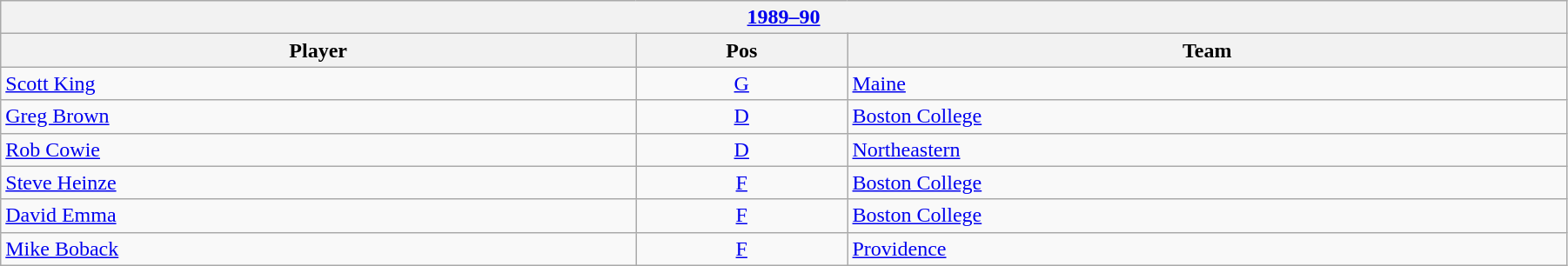<table class="wikitable" width=95%>
<tr>
<th colspan=3><a href='#'>1989–90</a></th>
</tr>
<tr>
<th>Player</th>
<th>Pos</th>
<th>Team</th>
</tr>
<tr>
<td><a href='#'>Scott King</a></td>
<td align=center><a href='#'>G</a></td>
<td><a href='#'>Maine</a></td>
</tr>
<tr>
<td><a href='#'>Greg Brown</a></td>
<td align=center><a href='#'>D</a></td>
<td><a href='#'>Boston College</a></td>
</tr>
<tr>
<td><a href='#'>Rob Cowie</a></td>
<td align=center><a href='#'>D</a></td>
<td><a href='#'>Northeastern</a></td>
</tr>
<tr>
<td><a href='#'>Steve Heinze</a></td>
<td align=center><a href='#'>F</a></td>
<td><a href='#'>Boston College</a></td>
</tr>
<tr>
<td><a href='#'>David Emma</a></td>
<td align=center><a href='#'>F</a></td>
<td><a href='#'>Boston College</a></td>
</tr>
<tr>
<td><a href='#'>Mike Boback</a></td>
<td align=center><a href='#'>F</a></td>
<td><a href='#'>Providence</a></td>
</tr>
</table>
